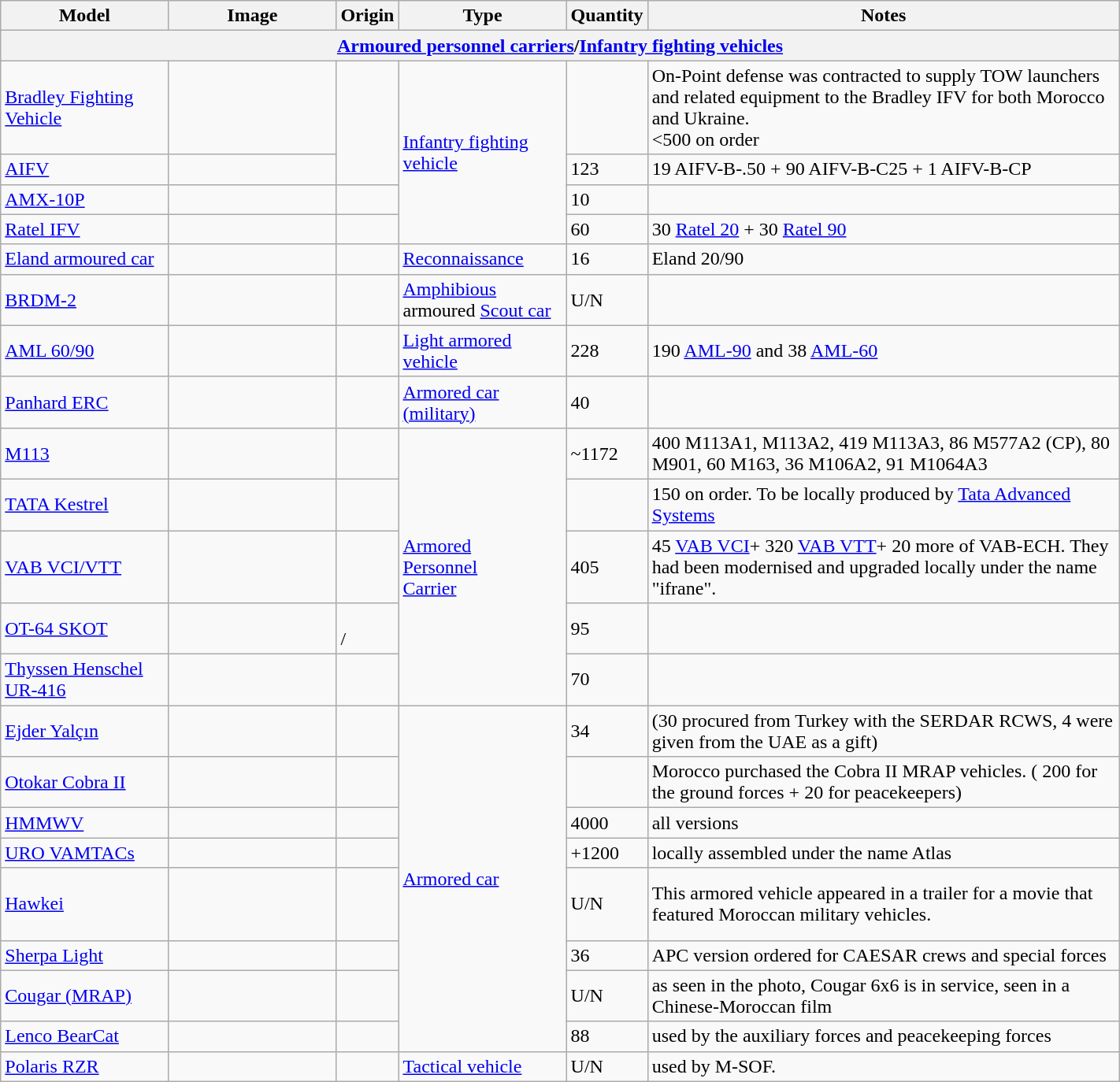<table class="wikitable" width="75%">
<tr>
<th width="15%">Model</th>
<th width="15%">Image</th>
<th>Origin</th>
<th width="15%">Type</th>
<th width="7%">Quantity</th>
<th>Notes</th>
</tr>
<tr>
<th colspan="6"><a href='#'>Armoured personnel carriers</a>/<a href='#'>Infantry fighting vehicles</a></th>
</tr>
<tr>
<td><a href='#'>Bradley Fighting Vehicle</a></td>
<td></td>
<td rowspan="2"></td>
<td rowspan="4"><a href='#'>Infantry fighting vehicle</a></td>
<td></td>
<td>On-Point defense was contracted to supply TOW launchers and related equipment to the Bradley IFV for both Morocco and Ukraine.<br><500 on order <br></td>
</tr>
<tr>
<td><a href='#'>AIFV</a></td>
<td></td>
<td>123</td>
<td>19 AIFV-B-.50 + 90 AIFV-B-C25 + 1 AIFV-B-CP</td>
</tr>
<tr>
<td><a href='#'>AMX-10P</a></td>
<td></td>
<td></td>
<td>10</td>
<td></td>
</tr>
<tr>
<td><a href='#'>Ratel IFV</a></td>
<td></td>
<td></td>
<td>60</td>
<td>30 <a href='#'>Ratel 20</a> + 30 <a href='#'>Ratel 90</a></td>
</tr>
<tr>
<td><a href='#'>Eland armoured car</a></td>
<td></td>
<td></td>
<td><a href='#'>Reconnaissance</a></td>
<td>16</td>
<td>Eland 20/90</td>
</tr>
<tr>
<td><a href='#'>BRDM-2</a></td>
<td></td>
<td></td>
<td><a href='#'>Amphibious</a> armoured <a href='#'>Scout car</a></td>
<td>U/N</td>
<td></td>
</tr>
<tr>
<td><a href='#'>AML 60/90</a></td>
<td></td>
<td></td>
<td><a href='#'>Light armored vehicle</a></td>
<td>228</td>
<td>190 <a href='#'>AML-90</a> and 38 <a href='#'>AML-60</a></td>
</tr>
<tr>
<td><a href='#'>Panhard ERC</a></td>
<td></td>
<td></td>
<td><a href='#'>Armored car (military)</a></td>
<td>40</td>
<td></td>
</tr>
<tr>
<td><a href='#'>M113</a></td>
<td></td>
<td></td>
<td rowspan="5"><a href='#'>Armored</a><br><a href='#'>Personnel</a><br><a href='#'>Carrier</a></td>
<td>~1172</td>
<td>400 M113A1, M113A2, 419 M113A3, 86 M577A2 (CP), 80 M901, 60 M163, 36 M106A2, 91 M1064A3</td>
</tr>
<tr>
<td><a href='#'>TATA Kestrel</a></td>
<td></td>
<td></td>
<td></td>
<td>150 on order. To be locally produced by <a href='#'>Tata Advanced Systems</a></td>
</tr>
<tr>
<td><a href='#'>VAB VCI/VTT</a></td>
<td></td>
<td></td>
<td>405</td>
<td>45 <a href='#'>VAB VCI</a>+ 320 <a href='#'>VAB VTT</a>+ 20 more of VAB-ECH. They had been modernised and upgraded locally under the name "ifrane".</td>
</tr>
<tr>
<td><a href='#'>OT-64 SKOT</a></td>
<td></td>
<td><br>/ </td>
<td>95</td>
<td></td>
</tr>
<tr>
<td><a href='#'>Thyssen Henschel UR-416</a></td>
<td></td>
<td></td>
<td>70</td>
<td></td>
</tr>
<tr>
<td><a href='#'>Ejder Yalçın</a></td>
<td></td>
<td></td>
<td rowspan="8"><a href='#'>Armored car</a></td>
<td>34</td>
<td>(30 procured from Turkey with the SERDAR RCWS, 4 were given from the UAE as a gift)</td>
</tr>
<tr>
<td><a href='#'>Otokar Cobra II</a></td>
<td></td>
<td></td>
<td></td>
<td>Morocco purchased  the Cobra II MRAP vehicles. ( 200 for the ground forces + 20 for peacekeepers)  </td>
</tr>
<tr>
<td><a href='#'>HMMWV</a></td>
<td></td>
<td></td>
<td>4000</td>
<td>all versions</td>
</tr>
<tr>
<td><a href='#'>URO VAMTACs</a></td>
<td></td>
<td></td>
<td>+1200</td>
<td>locally assembled under the name Atlas</td>
</tr>
<tr>
<td><a href='#'>Hawkei</a></td>
<td></td>
<td><br><br><br></td>
<td>U/N</td>
<td>This armored vehicle appeared in a trailer for a movie that featured Moroccan military vehicles.</td>
</tr>
<tr>
<td><a href='#'>Sherpa Light</a></td>
<td></td>
<td></td>
<td>36</td>
<td>APC version ordered for CAESAR crews and special forces</td>
</tr>
<tr>
<td><a href='#'>Cougar (MRAP)</a></td>
<td></td>
<td></td>
<td>U/N</td>
<td>as seen in the photo, Cougar 6x6 is in service, seen in a Chinese-Moroccan film</td>
</tr>
<tr>
<td><a href='#'>Lenco BearCat</a></td>
<td></td>
<td></td>
<td>88</td>
<td> used by the auxiliary forces and peacekeeping forces</td>
</tr>
<tr>
<td><a href='#'>Polaris RZR</a></td>
<td></td>
<td></td>
<td><a href='#'>Tactical vehicle</a></td>
<td>U/N</td>
<td>used by M-SOF. </td>
</tr>
</table>
